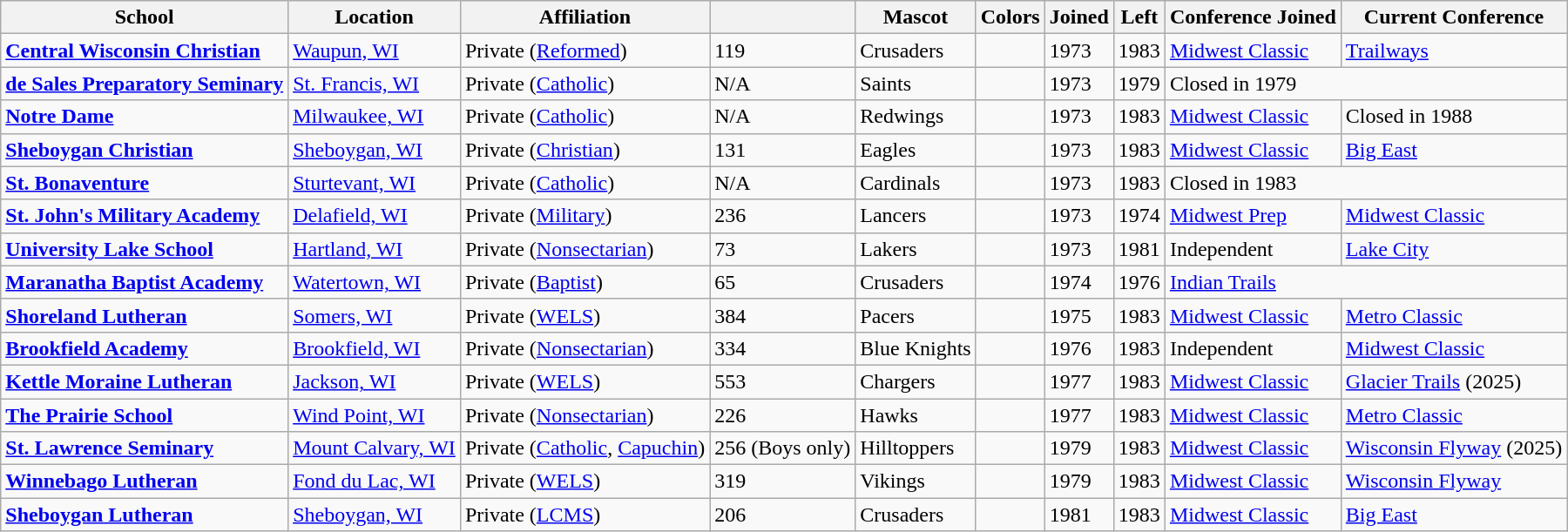<table class="wikitable sortable">
<tr>
<th>School</th>
<th>Location</th>
<th>Affiliation</th>
<th></th>
<th>Mascot</th>
<th>Colors</th>
<th>Joined</th>
<th>Left</th>
<th>Conference Joined</th>
<th>Current Conference</th>
</tr>
<tr>
<td><a href='#'><strong>Central Wisconsin Christian</strong></a></td>
<td><a href='#'>Waupun, WI</a></td>
<td>Private (<a href='#'>Reformed</a>)</td>
<td>119</td>
<td>Crusaders</td>
<td> </td>
<td>1973</td>
<td>1983</td>
<td><a href='#'>Midwest Classic</a></td>
<td><a href='#'>Trailways</a></td>
</tr>
<tr>
<td><a href='#'><strong>de Sales Preparatory Seminary</strong></a></td>
<td><a href='#'>St. Francis, WI</a></td>
<td>Private (<a href='#'>Catholic</a>)</td>
<td>N/A</td>
<td>Saints</td>
<td> </td>
<td>1973</td>
<td>1979</td>
<td colspan="2">Closed in 1979</td>
</tr>
<tr>
<td><a href='#'><strong>Notre Dame</strong></a></td>
<td><a href='#'>Milwaukee, WI</a></td>
<td>Private (<a href='#'>Catholic</a>)</td>
<td>N/A</td>
<td>Redwings</td>
<td> </td>
<td>1973</td>
<td>1983</td>
<td><a href='#'>Midwest Classic</a></td>
<td>Closed in 1988</td>
</tr>
<tr>
<td><a href='#'><strong>Sheboygan Christian</strong></a></td>
<td><a href='#'>Sheboygan, WI</a></td>
<td>Private (<a href='#'>Christian</a>)</td>
<td>131</td>
<td>Eagles</td>
<td> </td>
<td>1973</td>
<td>1983</td>
<td><a href='#'>Midwest Classic</a></td>
<td><a href='#'>Big East</a></td>
</tr>
<tr>
<td><a href='#'><strong>St. Bonaventure</strong></a></td>
<td><a href='#'>Sturtevant, WI</a></td>
<td>Private (<a href='#'>Catholic</a>)</td>
<td>N/A</td>
<td>Cardinals</td>
<td> </td>
<td>1973</td>
<td>1983</td>
<td colspan="2">Closed in 1983</td>
</tr>
<tr>
<td><a href='#'><strong>St. John's Military Academy</strong></a></td>
<td><a href='#'>Delafield, WI</a></td>
<td>Private (<a href='#'>Military</a>)</td>
<td>236</td>
<td>Lancers</td>
<td> </td>
<td>1973</td>
<td>1974</td>
<td><a href='#'>Midwest Prep</a></td>
<td><a href='#'>Midwest Classic</a></td>
</tr>
<tr>
<td><a href='#'><strong>University Lake School</strong></a></td>
<td><a href='#'>Hartland, WI</a></td>
<td>Private (<a href='#'>Nonsectarian</a>)</td>
<td>73</td>
<td>Lakers</td>
<td> </td>
<td>1973</td>
<td>1981</td>
<td>Independent</td>
<td><a href='#'>Lake City</a></td>
</tr>
<tr>
<td><a href='#'><strong>Maranatha Baptist Academy</strong></a></td>
<td><a href='#'>Watertown, WI</a></td>
<td>Private (<a href='#'>Baptist</a>)</td>
<td>65</td>
<td>Crusaders</td>
<td> </td>
<td>1974</td>
<td>1976</td>
<td colspan="2"><a href='#'>Indian Trails</a></td>
</tr>
<tr>
<td><a href='#'><strong>Shoreland Lutheran</strong></a></td>
<td><a href='#'>Somers, WI</a></td>
<td>Private (<a href='#'>WELS</a>)</td>
<td>384</td>
<td>Pacers</td>
<td> </td>
<td>1975</td>
<td>1983</td>
<td><a href='#'>Midwest Classic</a></td>
<td><a href='#'>Metro Classic</a></td>
</tr>
<tr>
<td><a href='#'><strong>Brookfield Academy</strong></a></td>
<td><a href='#'>Brookfield, WI</a></td>
<td>Private (<a href='#'>Nonsectarian</a>)</td>
<td>334</td>
<td>Blue Knights</td>
<td> </td>
<td>1976</td>
<td>1983</td>
<td>Independent</td>
<td><a href='#'>Midwest Classic</a></td>
</tr>
<tr>
<td><a href='#'><strong>Kettle Moraine Lutheran</strong></a></td>
<td><a href='#'>Jackson, WI</a></td>
<td>Private (<a href='#'>WELS</a>)</td>
<td>553</td>
<td>Chargers</td>
<td> </td>
<td>1977</td>
<td>1983</td>
<td><a href='#'>Midwest Classic</a></td>
<td><a href='#'>Glacier Trails</a> (2025)</td>
</tr>
<tr>
<td><a href='#'><strong>The Prairie School</strong></a></td>
<td><a href='#'>Wind Point, WI</a></td>
<td>Private (<a href='#'>Nonsectarian</a>)</td>
<td>226</td>
<td>Hawks</td>
<td> </td>
<td>1977</td>
<td>1983</td>
<td><a href='#'>Midwest Classic</a></td>
<td><a href='#'>Metro Classic</a></td>
</tr>
<tr>
<td><a href='#'><strong>St. Lawrence Seminary</strong></a></td>
<td><a href='#'>Mount Calvary, WI</a></td>
<td>Private (<a href='#'>Catholic</a>, <a href='#'>Capuchin</a>)</td>
<td>256 (Boys only)</td>
<td>Hilltoppers</td>
<td> </td>
<td>1979</td>
<td>1983</td>
<td><a href='#'>Midwest Classic</a></td>
<td><a href='#'>Wisconsin Flyway</a> (2025)</td>
</tr>
<tr>
<td><a href='#'><strong>Winnebago Lutheran</strong></a></td>
<td><a href='#'>Fond du Lac, WI</a></td>
<td>Private (<a href='#'>WELS</a>)</td>
<td>319</td>
<td>Vikings</td>
<td> </td>
<td>1979</td>
<td>1983</td>
<td><a href='#'>Midwest Classic</a></td>
<td><a href='#'>Wisconsin Flyway</a></td>
</tr>
<tr>
<td><a href='#'><strong>Sheboygan Lutheran</strong></a></td>
<td><a href='#'>Sheboygan, WI</a></td>
<td>Private (<a href='#'>LCMS</a>)</td>
<td>206</td>
<td>Crusaders</td>
<td> </td>
<td>1981</td>
<td>1983</td>
<td><a href='#'>Midwest Classic</a></td>
<td><a href='#'>Big East</a></td>
</tr>
</table>
